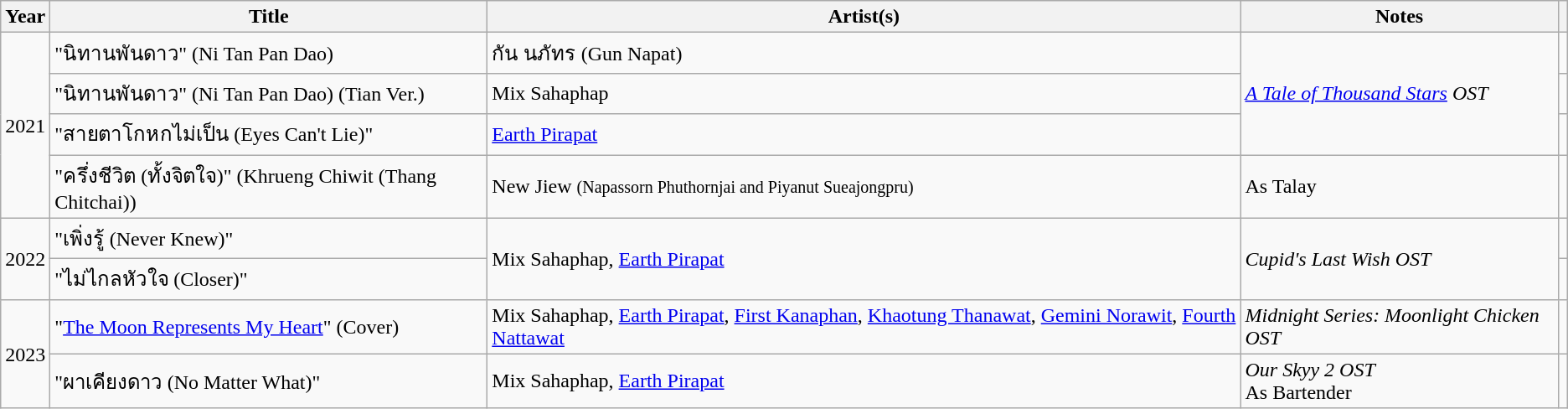<table class="wikitable sortable plainrowheaders">
<tr>
<th scope="col">Year</th>
<th scope="col">Title</th>
<th scope="col">Artist(s)</th>
<th scope="col" class="unsortable">Notes</th>
<th scope="col" class="unsortable"></th>
</tr>
<tr>
<td rowspan="4">2021</td>
<td>"นิทานพันดาว" (Ni Tan Pan Dao)</td>
<td>กัน นภัทร (Gun Napat)</td>
<td rowspan="3"><em><a href='#'>A Tale of Thousand Stars</a> OST</em></td>
<td></td>
</tr>
<tr>
<td>"นิทานพันดาว" (Ni Tan Pan Dao) (Tian Ver.)</td>
<td>Mix Sahaphap</td>
<td></td>
</tr>
<tr>
<td>"สายตาโกหกไม่เป็น (Eyes Can't Lie)"</td>
<td><a href='#'>Earth Pirapat</a></td>
<td></td>
</tr>
<tr>
<td>"ครึ่งชีวิต (ทั้งจิตใจ)" (Khrueng Chiwit (Thang Chitchai))</td>
<td>New Jiew <small>(Napassorn Phuthornjai and Piyanut Sueajongpru)</small></td>
<td>As Talay</td>
<td></td>
</tr>
<tr>
<td rowspan="2">2022</td>
<td>"เพิ่งรู้ (Never Knew)"</td>
<td rowspan="2">Mix Sahaphap, <a href='#'>Earth Pirapat</a></td>
<td rowspan="2"><em>Cupid's Last Wish OST</em></td>
<td></td>
</tr>
<tr>
<td>"ไม่ไกลหัวใจ (Closer)"</td>
<td></td>
</tr>
<tr>
<td rowspan="2">2023</td>
<td>"<a href='#'>The Moon Represents My Heart</a>" (Cover)</td>
<td>Mix Sahaphap, <a href='#'>Earth Pirapat</a>, <a href='#'>First Kanaphan</a>, <a href='#'>Khaotung Thanawat</a>, <a href='#'>Gemini Norawit</a>, <a href='#'>Fourth Nattawat</a></td>
<td><em>Midnight Series: Moonlight Chicken OST</em></td>
<td></td>
</tr>
<tr>
<td>"ผาเคียงดาว (No Matter What)"</td>
<td>Mix Sahaphap, <a href='#'>Earth Pirapat</a></td>
<td><em>Our Skyy 2 OST</em><br>As Bartender</td>
<td></td>
</tr>
</table>
